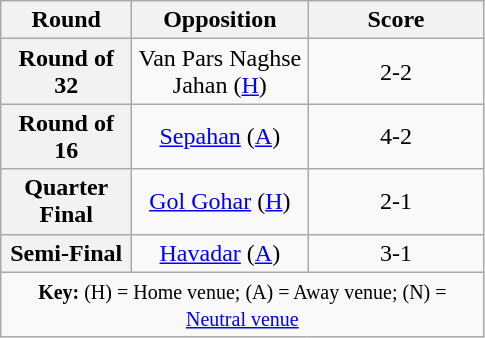<table class="wikitable plainrowheaders" style="text-align:center;margin:0">
<tr>
<th scope="col" style="width:80px">Round</th>
<th scope="col" style="width:110px">Opposition</th>
<th scope="col" style="width:110px">Score</th>
</tr>
<tr>
<th scope=row style="text-align:center">Round of 32</th>
<td>Van Pars Naghse Jahan (<a href='#'>H</a>)</td>
<td>2-2  </td>
</tr>
<tr>
<th scope=row style="text-align:center">Round of 16</th>
<td><a href='#'>Sepahan</a> (<a href='#'>A</a>)</td>
<td>4-2 </td>
</tr>
<tr>
<th scope=row style="text-align:center">Quarter Final</th>
<td><a href='#'>Gol Gohar</a> (<a href='#'>H</a>)</td>
<td>2-1</td>
</tr>
<tr>
<th scope=row style="text-align:center">Semi-Final</th>
<td><a href='#'>Havadar</a> (<a href='#'>A</a>)</td>
<td>3-1</td>
</tr>
<tr>
<td colspan="3"><small><strong>Key:</strong> (H) = Home venue; (A) = Away venue; (N) = <a href='#'>Neutral venue</a></small></td>
</tr>
</table>
